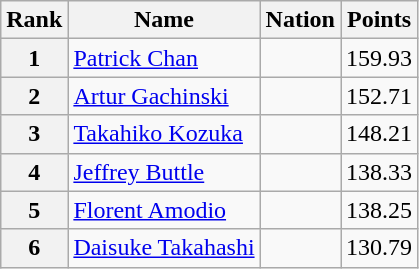<table class="wikitable sortable">
<tr>
<th>Rank</th>
<th>Name</th>
<th>Nation</th>
<th>Points</th>
</tr>
<tr>
<th>1</th>
<td><a href='#'>Patrick Chan</a></td>
<td></td>
<td align="center">159.93</td>
</tr>
<tr>
<th>2</th>
<td><a href='#'>Artur Gachinski</a></td>
<td></td>
<td align="center">152.71</td>
</tr>
<tr>
<th>3</th>
<td><a href='#'>Takahiko Kozuka</a></td>
<td></td>
<td align="center">148.21</td>
</tr>
<tr>
<th>4</th>
<td><a href='#'>Jeffrey Buttle</a></td>
<td></td>
<td align="center">138.33</td>
</tr>
<tr>
<th>5</th>
<td><a href='#'>Florent Amodio</a></td>
<td></td>
<td align="center">138.25</td>
</tr>
<tr>
<th>6</th>
<td><a href='#'>Daisuke Takahashi</a></td>
<td></td>
<td align="center">130.79</td>
</tr>
</table>
